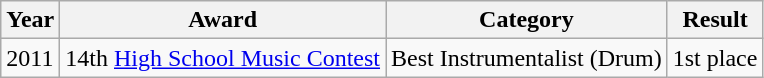<table class="wikitable">
<tr>
<th>Year</th>
<th>Award</th>
<th>Category</th>
<th>Result</th>
</tr>
<tr>
<td>2011</td>
<td>14th <a href='#'>High School Music Contest</a></td>
<td>Best Instrumentalist (Drum)</td>
<td>1st place</td>
</tr>
</table>
